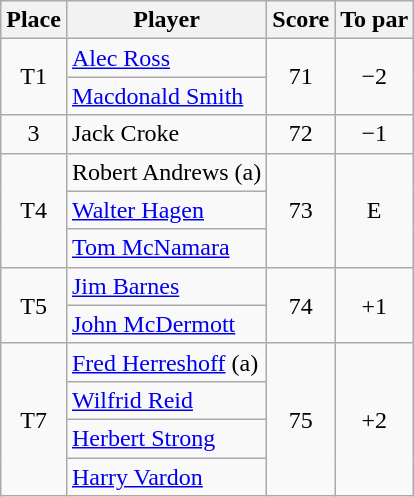<table class="wikitable">
<tr>
<th>Place</th>
<th>Player</th>
<th>Score</th>
<th>To par</th>
</tr>
<tr>
<td rowspan=2 align=center>T1</td>
<td> <a href='#'>Alec Ross</a></td>
<td rowspan=2 align=center>71</td>
<td rowspan=2 align=center>−2</td>
</tr>
<tr>
<td> <a href='#'>Macdonald Smith</a></td>
</tr>
<tr>
<td align=center>3</td>
<td> Jack Croke</td>
<td align=center>72</td>
<td align=center>−1</td>
</tr>
<tr>
<td rowspan=3 align=center>T4</td>
<td> Robert Andrews (a)</td>
<td rowspan=3 align=center>73</td>
<td rowspan=3 align=center>E</td>
</tr>
<tr>
<td> <a href='#'>Walter Hagen</a></td>
</tr>
<tr>
<td> <a href='#'>Tom McNamara</a></td>
</tr>
<tr>
<td rowspan=2 align=center>T5</td>
<td> <a href='#'>Jim Barnes</a></td>
<td rowspan=2 align=center>74</td>
<td rowspan=2 align=center>+1</td>
</tr>
<tr>
<td> <a href='#'>John McDermott</a></td>
</tr>
<tr>
<td rowspan=4 align=center>T7</td>
<td> <a href='#'>Fred Herreshoff</a> (a)</td>
<td rowspan=4 align=center>75</td>
<td rowspan=4 align=center>+2</td>
</tr>
<tr>
<td> <a href='#'>Wilfrid Reid</a></td>
</tr>
<tr>
<td> <a href='#'>Herbert Strong</a></td>
</tr>
<tr>
<td> <a href='#'>Harry Vardon</a></td>
</tr>
</table>
